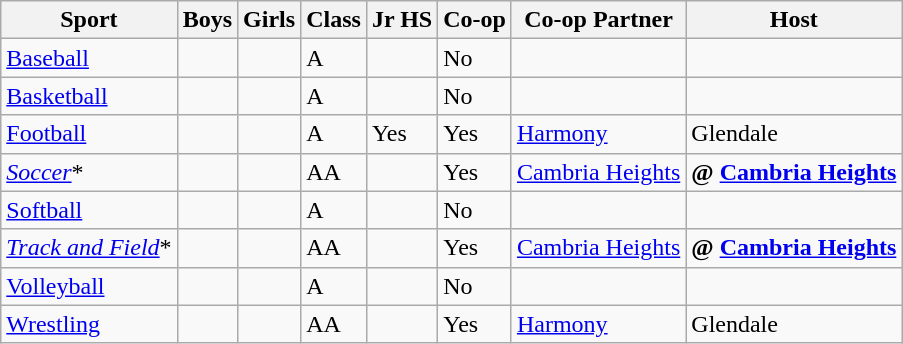<table class="wikitable sortable">
<tr>
<th>Sport</th>
<th>Boys</th>
<th>Girls</th>
<th>Class</th>
<th>Jr HS</th>
<th>Co-op</th>
<th>Co-op Partner</th>
<th>Host</th>
</tr>
<tr>
<td><a href='#'>Baseball</a></td>
<td></td>
<td></td>
<td>A</td>
<td></td>
<td>No</td>
<td></td>
<td></td>
</tr>
<tr>
<td><a href='#'>Basketball</a></td>
<td></td>
<td></td>
<td>A</td>
<td></td>
<td>No</td>
<td></td>
<td></td>
</tr>
<tr>
<td><a href='#'>Football</a></td>
<td></td>
<td></td>
<td>A</td>
<td>Yes</td>
<td>Yes</td>
<td><a href='#'>Harmony</a></td>
<td>Glendale</td>
</tr>
<tr>
<td><em><a href='#'>Soccer</a></em>*</td>
<td></td>
<td></td>
<td>AA</td>
<td></td>
<td>Yes</td>
<td><a href='#'>Cambria Heights</a></td>
<td><strong>@ <a href='#'>Cambria Heights</a></strong></td>
</tr>
<tr>
<td><a href='#'>Softball</a></td>
<td></td>
<td></td>
<td>A</td>
<td></td>
<td>No</td>
<td></td>
<td></td>
</tr>
<tr>
<td><em><a href='#'>Track and Field</a></em>*</td>
<td></td>
<td></td>
<td>AA</td>
<td></td>
<td>Yes</td>
<td><a href='#'>Cambria Heights</a></td>
<td><strong>@ <a href='#'>Cambria Heights</a></strong></td>
</tr>
<tr>
<td><a href='#'>Volleyball</a></td>
<td></td>
<td></td>
<td>A</td>
<td></td>
<td>No</td>
<td></td>
<td></td>
</tr>
<tr>
<td><a href='#'>Wrestling</a></td>
<td></td>
<td></td>
<td>AA</td>
<td></td>
<td>Yes</td>
<td><a href='#'>Harmony</a></td>
<td>Glendale</td>
</tr>
</table>
